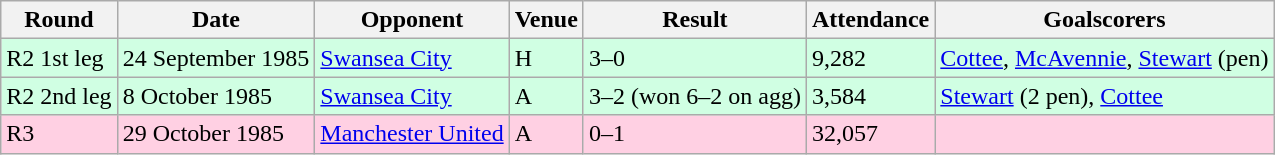<table class="wikitable">
<tr>
<th>Round</th>
<th>Date</th>
<th>Opponent</th>
<th>Venue</th>
<th>Result</th>
<th>Attendance</th>
<th>Goalscorers</th>
</tr>
<tr style="background-color: #d0ffe3;">
<td>R2 1st leg</td>
<td>24 September 1985</td>
<td><a href='#'>Swansea City</a></td>
<td>H</td>
<td>3–0</td>
<td>9,282</td>
<td><a href='#'>Cottee</a>, <a href='#'>McAvennie</a>, <a href='#'>Stewart</a> (pen)</td>
</tr>
<tr style="background-color: #d0ffe3;">
<td>R2 2nd leg</td>
<td>8 October 1985</td>
<td><a href='#'>Swansea City</a></td>
<td>A</td>
<td>3–2 (won 6–2 on agg)</td>
<td>3,584</td>
<td><a href='#'>Stewart</a> (2 pen), <a href='#'>Cottee</a></td>
</tr>
<tr style="background-color: #ffd0e3;">
<td>R3</td>
<td>29 October 1985</td>
<td><a href='#'>Manchester United</a></td>
<td>A</td>
<td>0–1</td>
<td>32,057</td>
<td></td>
</tr>
</table>
